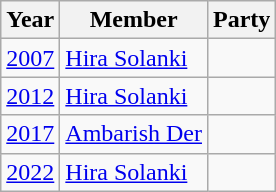<table class="wikitable sortable">
<tr>
<th>Year</th>
<th>Member</th>
<th colspan="2">Party</th>
</tr>
<tr>
<td><a href='#'>2007</a></td>
<td><a href='#'>Hira Solanki</a></td>
<td></td>
</tr>
<tr>
<td><a href='#'>2012</a></td>
<td><a href='#'>Hira Solanki</a></td>
<td></td>
</tr>
<tr>
<td><a href='#'>2017</a></td>
<td><a href='#'>Ambarish Der</a></td>
<td></td>
</tr>
<tr>
<td><a href='#'>2022</a></td>
<td><a href='#'>Hira Solanki</a></td>
<td></td>
</tr>
</table>
